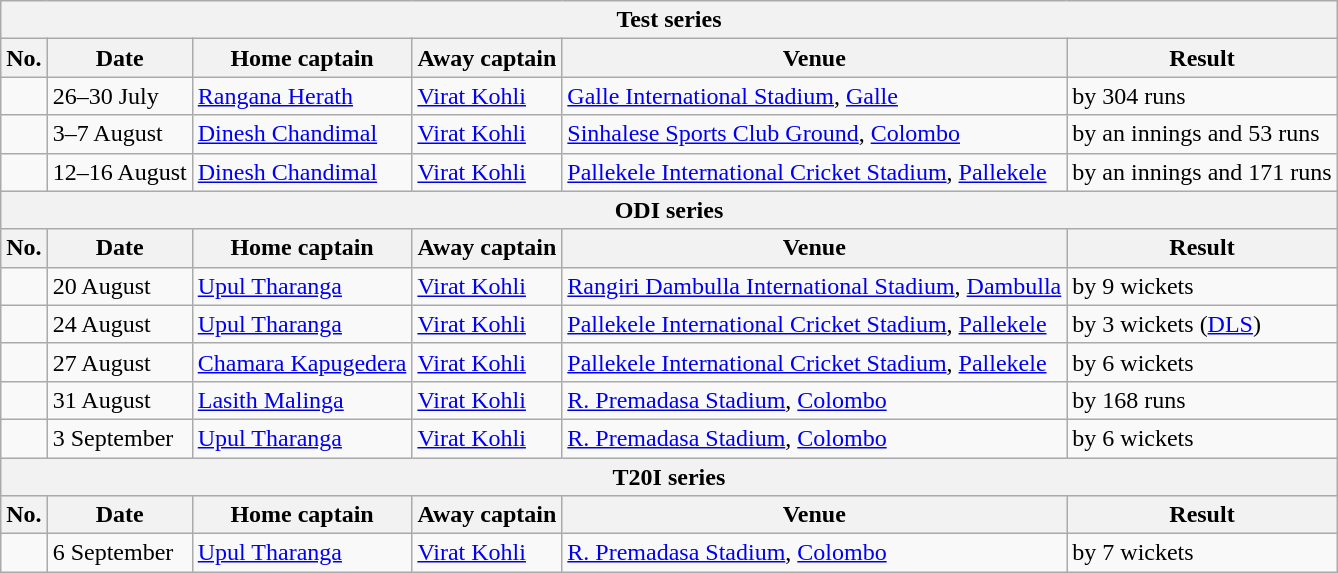<table class="wikitable">
<tr>
<th colspan="6">Test series</th>
</tr>
<tr>
<th>No.</th>
<th>Date</th>
<th>Home captain</th>
<th>Away captain</th>
<th>Venue</th>
<th>Result</th>
</tr>
<tr>
<td></td>
<td>26–30 July</td>
<td><a href='#'>Rangana Herath</a></td>
<td><a href='#'>Virat Kohli</a></td>
<td><a href='#'>Galle International Stadium</a>, <a href='#'>Galle</a></td>
<td> by 304 runs</td>
</tr>
<tr>
<td></td>
<td>3–7 August</td>
<td><a href='#'>Dinesh Chandimal</a></td>
<td><a href='#'>Virat Kohli</a></td>
<td><a href='#'>Sinhalese Sports Club Ground</a>, <a href='#'>Colombo</a></td>
<td> by an innings and 53 runs</td>
</tr>
<tr>
<td></td>
<td>12–16 August</td>
<td><a href='#'>Dinesh Chandimal</a></td>
<td><a href='#'>Virat Kohli</a></td>
<td><a href='#'>Pallekele International Cricket Stadium</a>, <a href='#'>Pallekele</a></td>
<td> by an innings and 171 runs</td>
</tr>
<tr>
<th colspan="6">ODI series</th>
</tr>
<tr>
<th>No.</th>
<th>Date</th>
<th>Home captain</th>
<th>Away captain</th>
<th>Venue</th>
<th>Result</th>
</tr>
<tr>
<td></td>
<td>20 August</td>
<td><a href='#'>Upul Tharanga</a></td>
<td><a href='#'>Virat Kohli</a></td>
<td><a href='#'>Rangiri Dambulla International Stadium</a>, <a href='#'>Dambulla</a></td>
<td> by 9 wickets</td>
</tr>
<tr>
<td></td>
<td>24 August</td>
<td><a href='#'>Upul Tharanga</a></td>
<td><a href='#'>Virat Kohli</a></td>
<td><a href='#'>Pallekele International Cricket Stadium</a>, <a href='#'>Pallekele</a></td>
<td> by 3 wickets (<a href='#'>DLS</a>)</td>
</tr>
<tr>
<td></td>
<td>27 August</td>
<td><a href='#'>Chamara Kapugedera</a></td>
<td><a href='#'>Virat Kohli</a></td>
<td><a href='#'>Pallekele International Cricket Stadium</a>, <a href='#'>Pallekele</a></td>
<td> by 6 wickets</td>
</tr>
<tr>
<td></td>
<td>31 August</td>
<td><a href='#'>Lasith Malinga</a></td>
<td><a href='#'>Virat Kohli</a></td>
<td><a href='#'>R. Premadasa Stadium</a>, <a href='#'>Colombo</a></td>
<td> by 168 runs</td>
</tr>
<tr>
<td></td>
<td>3 September</td>
<td><a href='#'>Upul Tharanga</a></td>
<td><a href='#'>Virat Kohli</a></td>
<td><a href='#'>R. Premadasa Stadium</a>, <a href='#'>Colombo</a></td>
<td> by 6 wickets</td>
</tr>
<tr>
<th colspan="6">T20I series</th>
</tr>
<tr>
<th>No.</th>
<th>Date</th>
<th>Home captain</th>
<th>Away captain</th>
<th>Venue</th>
<th>Result</th>
</tr>
<tr>
<td></td>
<td>6 September</td>
<td><a href='#'>Upul Tharanga</a></td>
<td><a href='#'>Virat Kohli</a></td>
<td><a href='#'>R. Premadasa Stadium</a>, <a href='#'>Colombo</a></td>
<td> by 7 wickets</td>
</tr>
</table>
